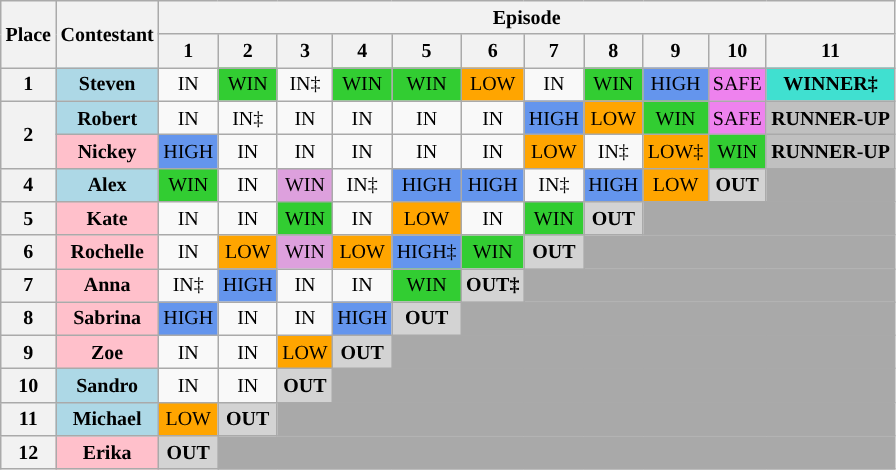<table class="wikitable" style="text-align: center; font-size: 10pt">
<tr>
<th rowspan="2">Place</th>
<th rowspan="2">Contestant</th>
<th colspan="17">Episode</th>
</tr>
<tr>
<th>1</th>
<th>2</th>
<th>3</th>
<th>4</th>
<th>5</th>
<th>6</th>
<th>7</th>
<th>8</th>
<th>9</th>
<th>10</th>
<th>11</th>
</tr>
<tr>
<th>1</th>
<th style="background:lightblue">Steven</th>
<td>IN</td>
<td style="background:limegreen">WIN</td>
<td>IN‡</td>
<td style="background:limegreen">WIN</td>
<td style="background:limegreen">WIN</td>
<td style="background:orange">LOW</td>
<td>IN</td>
<td style="background:limegreen">WIN</td>
<td style="background:cornflowerblue">HIGH</td>
<td style="background:violet">SAFE</td>
<td style="background:turquoise;"><strong>WINNER‡</strong></td>
</tr>
<tr>
<th rowspan="2">2</th>
<th style="background:lightblue">Robert</th>
<td>IN</td>
<td>IN‡</td>
<td>IN</td>
<td>IN</td>
<td>IN</td>
<td>IN</td>
<td style="background:cornflowerblue">HIGH</td>
<td style="background:orange">LOW</td>
<td style="background:limegreen">WIN</td>
<td style="background:violet">SAFE</td>
<td style="background:silver;"><strong>RUNNER-UP</strong></td>
</tr>
<tr>
<th style="background:pink">Nickey</th>
<td style="background:cornflowerblue">HIGH</td>
<td>IN</td>
<td>IN</td>
<td>IN</td>
<td>IN</td>
<td>IN</td>
<td style="background:orange">LOW</td>
<td>IN‡</td>
<td style="background:orange">LOW‡</td>
<td style="background:limegreen">WIN</td>
<td style="background:silver;"><strong>RUNNER-UP</strong></td>
</tr>
<tr>
<th>4</th>
<th style="background:lightblue">Alex</th>
<td style="background:limegreen">WIN</td>
<td>IN</td>
<td style="background:plum">WIN</td>
<td>IN‡</td>
<td style="background:cornflowerblue">HIGH</td>
<td style="background:cornflowerblue">HIGH</td>
<td>IN‡</td>
<td style="background:cornflowerblue">HIGH</td>
<td style="background:orange">LOW</td>
<td style="background:lightgray "><strong>OUT</strong></td>
<td colspan="12" style="background:Darkgrey;" colspan"="2"></td>
</tr>
<tr>
<th>5</th>
<th style="background:pink">Kate</th>
<td>IN</td>
<td>IN</td>
<td style="background:limegreen">WIN</td>
<td>IN</td>
<td style="background:orange">LOW</td>
<td>IN</td>
<td style="background:limegreen">WIN</td>
<td style="background:lightgray "><strong>OUT</strong></td>
<td colspan="12" style="background:Darkgrey;" colspan"="2"></td>
</tr>
<tr>
<th>6</th>
<th style="background:pink">Rochelle</th>
<td>IN</td>
<td style="background:orange">LOW</td>
<td style="background:plum">WIN</td>
<td style="background:orange">LOW</td>
<td style="background:cornflowerblue">HIGH‡</td>
<td style="background:limegreen">WIN</td>
<td style="background:lightgray "><strong>OUT</strong></td>
<td colspan="12" style="background:Darkgrey;" colspan"="2"></td>
</tr>
<tr>
<th>7</th>
<th style="background:pink">Anna</th>
<td>IN‡</td>
<td style="background:cornflowerblue">HIGH</td>
<td>IN</td>
<td>IN</td>
<td style="background:limegreen">WIN</td>
<td style="background:lightgray "><strong>OUT‡</strong></td>
<td colspan="12" style="background:Darkgrey;" colspan"="2"></td>
</tr>
<tr>
<th>8</th>
<th style="background:pink">Sabrina</th>
<td style="background:cornflowerblue">HIGH</td>
<td>IN</td>
<td>IN</td>
<td style="background:cornflowerblue">HIGH</td>
<td style="background:lightgray "><strong>OUT</strong></td>
<td colspan="12" style="background:Darkgrey;" colspan"="2"></td>
</tr>
<tr>
<th>9</th>
<th style="background:pink">Zoe</th>
<td>IN</td>
<td>IN</td>
<td style="background:orange">LOW</td>
<td style="background:lightgray "><strong>OUT</strong></td>
<td colspan="12" style="background:Darkgrey;" colspan"="2"></td>
</tr>
<tr>
<th>10</th>
<th style="background:lightblue">Sandro</th>
<td>IN</td>
<td>IN</td>
<td style="background:lightgray "><strong>OUT</strong></td>
<td colspan="12" style="background:Darkgrey;" colspan"="2"></td>
</tr>
<tr>
<th>11</th>
<th style="background:lightblue">Michael</th>
<td style="background:orange">LOW</td>
<td style="background:lightgray "><strong>OUT</strong></td>
<td colspan="12" style="background:Darkgrey;" colspan"="2"></td>
</tr>
<tr>
<th>12</th>
<th style="background:pink">Erika</th>
<td style="background:lightgray "><strong>OUT</strong></td>
<td colspan="12" style="background:Darkgrey;" colspan"="2"></td>
</tr>
</table>
